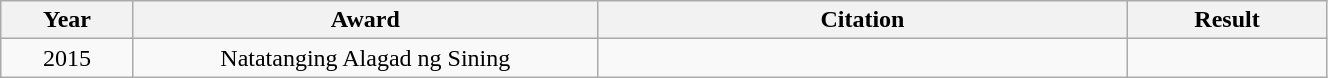<table width="70%" class="wikitable sortable">
<tr>
<th width="10%">Year</th>
<th width="35%">Award</th>
<th width="40%">Citation</th>
<th width="15%">Result</th>
</tr>
<tr>
<td align="center">2015</td>
<td align="center">Natatanging Alagad ng Sining</td>
<td align="center"></td>
<td></td>
</tr>
</table>
